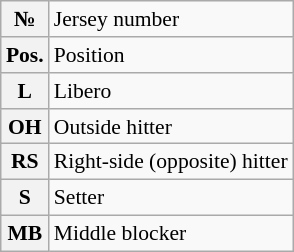<table class="wikitable" style="font-size:90%; float:right">
<tr>
<th>№</th>
<td>Jersey number</td>
</tr>
<tr>
<th>Pos.</th>
<td>Position</td>
</tr>
<tr>
<th>L</th>
<td>Libero</td>
</tr>
<tr>
<th>OH</th>
<td>Outside hitter</td>
</tr>
<tr>
<th>RS</th>
<td>Right-side (opposite) hitter</td>
</tr>
<tr>
<th>S</th>
<td>Setter</td>
</tr>
<tr>
<th>MB</th>
<td>Middle blocker</td>
</tr>
</table>
